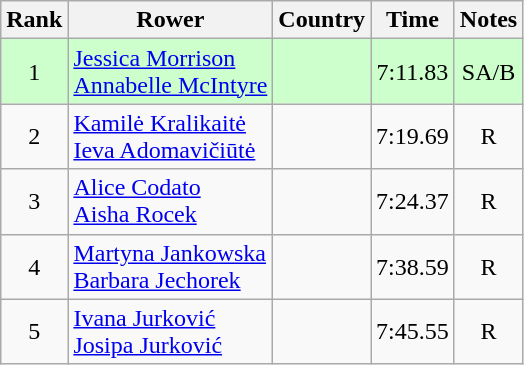<table class="wikitable" style="text-align:center">
<tr>
<th>Rank</th>
<th>Rower</th>
<th>Country</th>
<th>Time</th>
<th>Notes</th>
</tr>
<tr bgcolor=ccffcc>
<td>1</td>
<td align="left"><a href='#'>Jessica Morrison</a><br><a href='#'>Annabelle McIntyre</a></td>
<td align="left"></td>
<td>7:11.83</td>
<td>SA/B</td>
</tr>
<tr>
<td>2</td>
<td align="left"><a href='#'>Kamilė Kralikaitė</a><br><a href='#'>Ieva Adomavičiūtė</a></td>
<td align="left"></td>
<td>7:19.69</td>
<td>R</td>
</tr>
<tr>
<td>3</td>
<td align="left"><a href='#'>Alice Codato</a><br><a href='#'>Aisha Rocek</a></td>
<td align="left"></td>
<td>7:24.37</td>
<td>R</td>
</tr>
<tr>
<td>4</td>
<td align="left"><a href='#'>Martyna Jankowska</a><br><a href='#'>Barbara Jechorek</a></td>
<td align="left"></td>
<td>7:38.59</td>
<td>R</td>
</tr>
<tr>
<td>5</td>
<td align="left"><a href='#'>Ivana Jurković</a><br><a href='#'>Josipa Jurković</a></td>
<td align="left"></td>
<td>7:45.55</td>
<td>R</td>
</tr>
</table>
